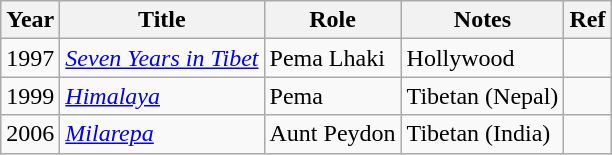<table class="wikitable sortable plainrowheaders">
<tr style="text-align:center;">
<th>Year</th>
<th>Title</th>
<th>Role</th>
<th>Notes</th>
<th>Ref</th>
</tr>
<tr>
<td>1997</td>
<td><em><a href='#'>Seven Years in Tibet</a></em></td>
<td>Pema Lhaki</td>
<td>Hollywood</td>
<td></td>
</tr>
<tr>
<td>1999</td>
<td><em><a href='#'>Himalaya</a></em></td>
<td>Pema</td>
<td>Tibetan (Nepal)</td>
<td></td>
</tr>
<tr>
<td>2006</td>
<td><em><a href='#'>Milarepa</a></em></td>
<td>Aunt Peydon</td>
<td>Tibetan (India)</td>
<td></td>
</tr>
</table>
